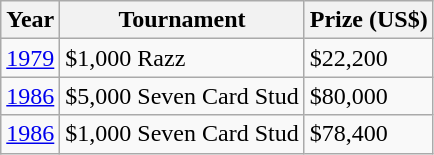<table class="wikitable">
<tr>
<th>Year</th>
<th>Tournament</th>
<th>Prize (US$)</th>
</tr>
<tr>
<td><a href='#'>1979</a></td>
<td>$1,000 Razz</td>
<td>$22,200</td>
</tr>
<tr>
<td><a href='#'>1986</a></td>
<td>$5,000 Seven Card Stud</td>
<td>$80,000</td>
</tr>
<tr>
<td><a href='#'>1986</a></td>
<td>$1,000 Seven Card Stud</td>
<td>$78,400</td>
</tr>
</table>
